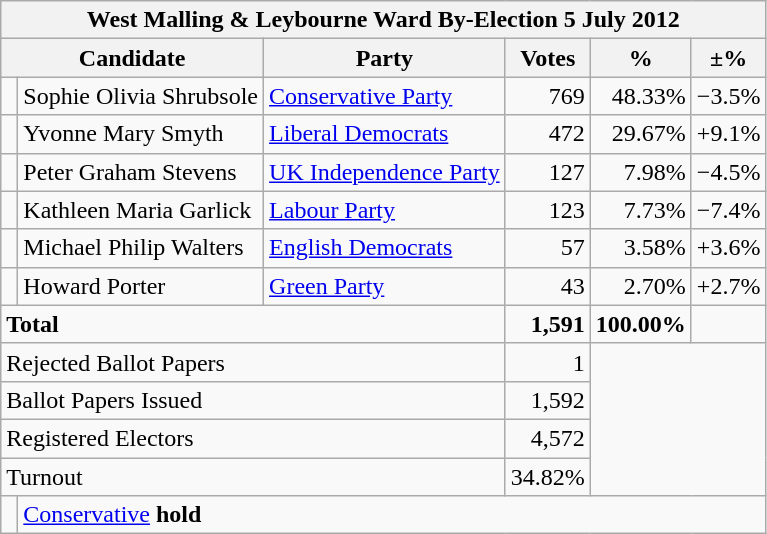<table class="wikitable" border="1" style="text-align:right; font-size:100%">
<tr>
<th align=center colspan=6>West Malling & Leybourne Ward By-Election 5 July 2012</th>
</tr>
<tr>
<th align=left colspan=2>Candidate</th>
<th align=left>Party</th>
<th align=center>Votes</th>
<th align=center>%</th>
<th align=center>±%</th>
</tr>
<tr>
<td bgcolor=> </td>
<td align=left>Sophie Olivia Shrubsole</td>
<td align=left><a href='#'>Conservative Party</a></td>
<td>769</td>
<td>48.33%</td>
<td>−3.5%</td>
</tr>
<tr>
<td bgcolor=> </td>
<td align=left>Yvonne Mary Smyth</td>
<td align=left><a href='#'>Liberal Democrats</a></td>
<td>472</td>
<td>29.67%</td>
<td>+9.1%</td>
</tr>
<tr>
<td bgcolor=> </td>
<td align=left>Peter Graham Stevens</td>
<td align=left><a href='#'>UK Independence Party</a></td>
<td>127</td>
<td>7.98%</td>
<td>−4.5%</td>
</tr>
<tr>
<td bgcolor=> </td>
<td align=left>Kathleen Maria Garlick</td>
<td align=left><a href='#'>Labour Party</a></td>
<td>123</td>
<td>7.73%</td>
<td>−7.4%</td>
</tr>
<tr>
<td bgcolor=> </td>
<td align=left>Michael Philip Walters</td>
<td align=left><a href='#'>English Democrats</a></td>
<td>57</td>
<td>3.58%</td>
<td>+3.6%</td>
</tr>
<tr>
<td bgcolor=> </td>
<td align=left>Howard Porter</td>
<td align=left><a href='#'>Green Party</a></td>
<td>43</td>
<td>2.70%</td>
<td>+2.7%</td>
</tr>
<tr>
<td align=left colspan=3><strong>Total</strong></td>
<td><strong>1,591</strong></td>
<td><strong>100.00%</strong></td>
<td></td>
</tr>
<tr>
<td align=left colspan=3>Rejected Ballot Papers</td>
<td>1</td>
<td rowspan=4 colspan=2></td>
</tr>
<tr>
<td align=left colspan=3>Ballot Papers Issued</td>
<td>1,592</td>
</tr>
<tr>
<td align=left colspan=3>Registered Electors</td>
<td>4,572</td>
</tr>
<tr>
<td align=left colspan=3>Turnout</td>
<td>34.82%</td>
</tr>
<tr>
<td bgcolor=> </td>
<td align=left colspan=6><a href='#'>Conservative</a> <strong>hold</strong></td>
</tr>
</table>
